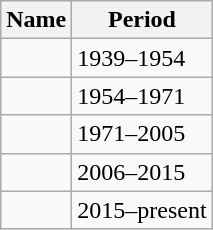<table class="wikitable">
<tr>
<th>Name</th>
<th>Period</th>
</tr>
<tr>
<td></td>
<td>1939–1954</td>
</tr>
<tr>
<td></td>
<td>1954–1971</td>
</tr>
<tr>
<td></td>
<td>1971–2005</td>
</tr>
<tr>
<td></td>
<td>2006–2015</td>
</tr>
<tr>
<td></td>
<td>2015–present</td>
</tr>
</table>
